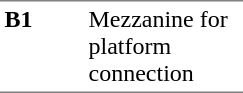<table border=0 cellspacing=0 cellpadding=3>
<tr>
<td style="border-bottom:solid 1px gray;border-top:solid 1px gray;" width=50 valign=top><strong>B1</strong></td>
<td style="border-top:solid 1px gray;border-bottom:solid 1px gray;" width=100 valign=top>Mezzanine for platform connection</td>
</tr>
</table>
